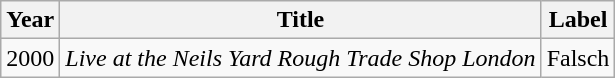<table class="wikitable">
<tr>
<th>Year</th>
<th>Title</th>
<th>Label</th>
</tr>
<tr>
<td>2000</td>
<td><em>Live at the Neils Yard Rough Trade Shop London</em></td>
<td>Falsch</td>
</tr>
</table>
